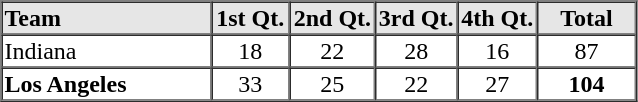<table border=1 cellspacing=0 width=425 style="margin-left:3em;">
<tr style="text-align:center; background-color:#e6e6e6;">
<th align=left width=16%>Team</th>
<th width=6%>1st Qt.</th>
<th width=6%>2nd Qt.</th>
<th width=6%>3rd Qt.</th>
<th width=6%>4th Qt.</th>
<th width=6%>Total</th>
</tr>
<tr style="text-align:center;">
<td align=left>Indiana</td>
<td>18</td>
<td>22</td>
<td>28</td>
<td>16</td>
<td>87</td>
</tr>
<tr style="text-align:center;">
<td align=left><strong>Los Angeles</strong></td>
<td>33</td>
<td>25</td>
<td>22</td>
<td>27</td>
<td><strong>104</strong></td>
</tr>
<tr style="text-align:center;">
</tr>
</table>
